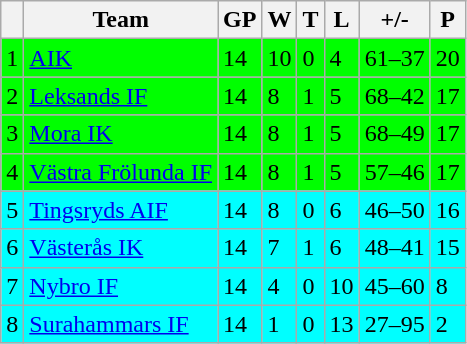<table class="wikitable">
<tr>
<th></th>
<th>Team</th>
<th>GP</th>
<th>W</th>
<th>T</th>
<th>L</th>
<th>+/-</th>
<th>P</th>
</tr>
<tr style="background:#00FF00">
<td>1</td>
<td><a href='#'>AIK</a></td>
<td>14</td>
<td>10</td>
<td>0</td>
<td>4</td>
<td>61–37</td>
<td>20</td>
</tr>
<tr style="background:#00FF00">
<td>2</td>
<td><a href='#'>Leksands IF</a></td>
<td>14</td>
<td>8</td>
<td>1</td>
<td>5</td>
<td>68–42</td>
<td>17</td>
</tr>
<tr style="background:#00FF00">
<td>3</td>
<td><a href='#'>Mora IK</a></td>
<td>14</td>
<td>8</td>
<td>1</td>
<td>5</td>
<td>68–49</td>
<td>17</td>
</tr>
<tr style="background:#00FF00">
<td>4</td>
<td><a href='#'>Västra Frölunda IF</a></td>
<td>14</td>
<td>8</td>
<td>1</td>
<td>5</td>
<td>57–46</td>
<td>17</td>
</tr>
<tr style="background:#00FFFF">
<td>5</td>
<td><a href='#'>Tingsryds AIF</a></td>
<td>14</td>
<td>8</td>
<td>0</td>
<td>6</td>
<td>46–50</td>
<td>16</td>
</tr>
<tr style="background:#00FFFF">
<td>6</td>
<td><a href='#'>Västerås IK</a></td>
<td>14</td>
<td>7</td>
<td>1</td>
<td>6</td>
<td>48–41</td>
<td>15</td>
</tr>
<tr style="background:#00FFFF">
<td>7</td>
<td><a href='#'>Nybro IF</a></td>
<td>14</td>
<td>4</td>
<td>0</td>
<td>10</td>
<td>45–60</td>
<td>8</td>
</tr>
<tr style="background:#00FFFF">
<td>8</td>
<td><a href='#'>Surahammars IF</a></td>
<td>14</td>
<td>1</td>
<td>0</td>
<td>13</td>
<td>27–95</td>
<td>2</td>
</tr>
</table>
